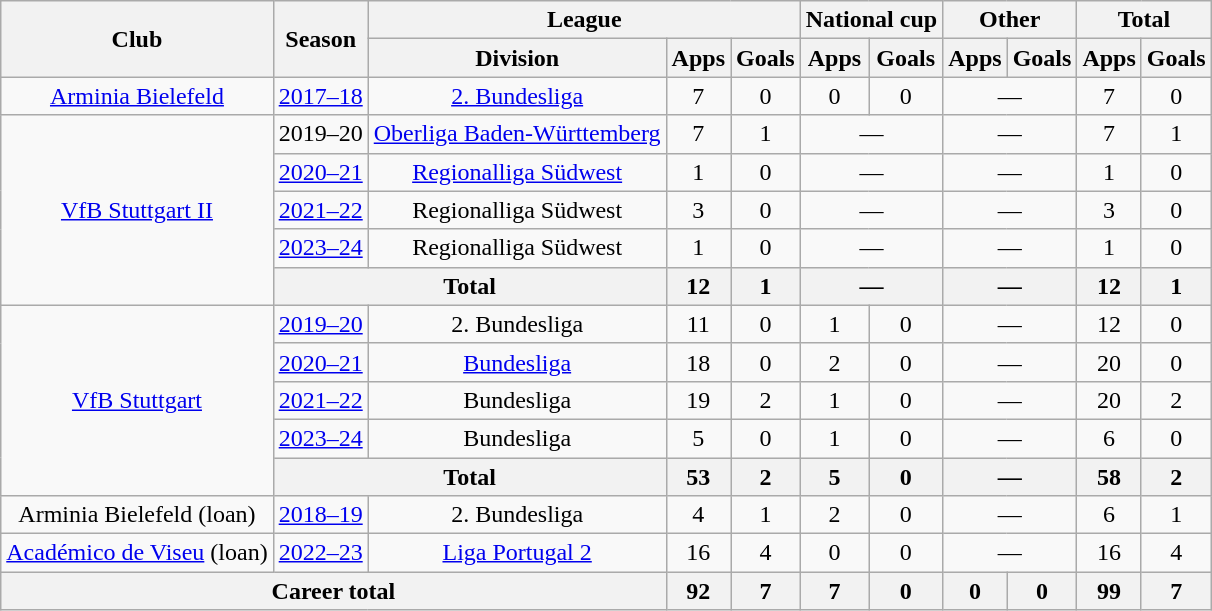<table class="wikitable" style="text-align:center">
<tr>
<th rowspan="2">Club</th>
<th rowspan="2">Season</th>
<th colspan="3">League</th>
<th colspan="2">National cup</th>
<th colspan="2">Other</th>
<th colspan="2">Total</th>
</tr>
<tr>
<th>Division</th>
<th>Apps</th>
<th>Goals</th>
<th>Apps</th>
<th>Goals</th>
<th>Apps</th>
<th>Goals</th>
<th>Apps</th>
<th>Goals</th>
</tr>
<tr>
<td><a href='#'>Arminia Bielefeld</a></td>
<td><a href='#'>2017–18</a></td>
<td><a href='#'>2. Bundesliga</a></td>
<td>7</td>
<td>0</td>
<td>0</td>
<td>0</td>
<td colspan="2">—</td>
<td>7</td>
<td>0</td>
</tr>
<tr>
<td rowspan="5"><a href='#'>VfB Stuttgart II</a></td>
<td>2019–20</td>
<td><a href='#'>Oberliga Baden-Württemberg</a></td>
<td>7</td>
<td>1</td>
<td colspan="2">—</td>
<td colspan="2">—</td>
<td>7</td>
<td>1</td>
</tr>
<tr>
<td><a href='#'>2020–21</a></td>
<td><a href='#'>Regionalliga Südwest</a></td>
<td>1</td>
<td>0</td>
<td colspan="2">—</td>
<td colspan="2">—</td>
<td>1</td>
<td>0</td>
</tr>
<tr>
<td><a href='#'>2021–22</a></td>
<td>Regionalliga Südwest</td>
<td>3</td>
<td>0</td>
<td colspan="2">—</td>
<td colspan="2">—</td>
<td>3</td>
<td>0</td>
</tr>
<tr>
<td><a href='#'>2023–24</a></td>
<td>Regionalliga Südwest</td>
<td>1</td>
<td>0</td>
<td colspan="2">—</td>
<td colspan="2">—</td>
<td>1</td>
<td>0</td>
</tr>
<tr>
<th colspan="2">Total</th>
<th>12</th>
<th>1</th>
<th colspan="2">—</th>
<th colspan="2">—</th>
<th>12</th>
<th>1</th>
</tr>
<tr>
<td rowspan="5"><a href='#'>VfB Stuttgart</a></td>
<td><a href='#'>2019–20</a></td>
<td>2. Bundesliga</td>
<td>11</td>
<td>0</td>
<td>1</td>
<td>0</td>
<td colspan="2">—</td>
<td>12</td>
<td>0</td>
</tr>
<tr>
<td><a href='#'>2020–21</a></td>
<td><a href='#'>Bundesliga</a></td>
<td>18</td>
<td>0</td>
<td>2</td>
<td>0</td>
<td colspan="2">—</td>
<td>20</td>
<td>0</td>
</tr>
<tr>
<td><a href='#'>2021–22</a></td>
<td>Bundesliga</td>
<td>19</td>
<td>2</td>
<td>1</td>
<td>0</td>
<td colspan="2">—</td>
<td>20</td>
<td>2</td>
</tr>
<tr>
<td><a href='#'>2023–24</a></td>
<td>Bundesliga</td>
<td>5</td>
<td>0</td>
<td>1</td>
<td>0</td>
<td colspan="2">—</td>
<td>6</td>
<td>0</td>
</tr>
<tr>
<th colspan="2">Total</th>
<th>53</th>
<th>2</th>
<th>5</th>
<th>0</th>
<th colspan="2">—</th>
<th>58</th>
<th>2</th>
</tr>
<tr>
<td>Arminia Bielefeld (loan)</td>
<td><a href='#'>2018–19</a></td>
<td>2. Bundesliga</td>
<td>4</td>
<td>1</td>
<td>2</td>
<td>0</td>
<td colspan="2">—</td>
<td>6</td>
<td>1</td>
</tr>
<tr>
<td><a href='#'>Académico de Viseu</a> (loan)</td>
<td><a href='#'>2022–23</a></td>
<td><a href='#'>Liga Portugal 2</a></td>
<td>16</td>
<td>4</td>
<td>0</td>
<td>0</td>
<td colspan="2">—</td>
<td>16</td>
<td>4</td>
</tr>
<tr>
<th colspan="3">Career total</th>
<th>92</th>
<th>7</th>
<th>7</th>
<th>0</th>
<th>0</th>
<th>0</th>
<th>99</th>
<th>7</th>
</tr>
</table>
